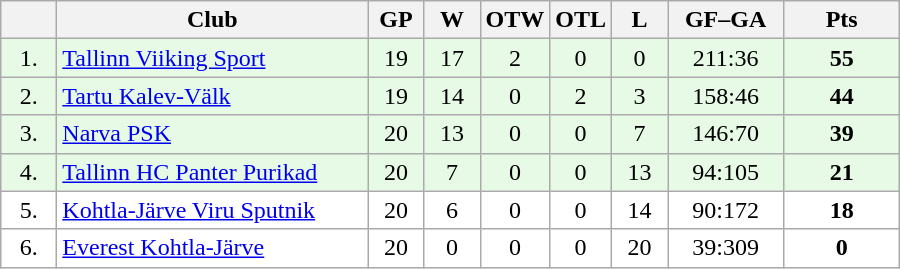<table class="wikitable">
<tr>
<th width="30"></th>
<th width="200">Club</th>
<th width="30">GP</th>
<th width="30">W</th>
<th width="30">OTW</th>
<th width="30">OTL</th>
<th width="30">L</th>
<th width="70">GF–GA</th>
<th width="70">Pts</th>
</tr>
<tr bgcolor="#e6fae6" align="center">
<td>1.</td>
<td align="left"><a href='#'>Tallinn Viiking Sport</a></td>
<td>19</td>
<td>17</td>
<td>2</td>
<td>0</td>
<td>0</td>
<td>211:36</td>
<td><strong>55</strong></td>
</tr>
<tr bgcolor="#e6fae6" align="center">
<td>2.</td>
<td align="left"><a href='#'>Tartu Kalev-Välk</a></td>
<td>19</td>
<td>14</td>
<td>0</td>
<td>2</td>
<td>3</td>
<td>158:46</td>
<td><strong>44</strong></td>
</tr>
<tr bgcolor="#e6fae6" align="center">
<td>3.</td>
<td align="left"><a href='#'>Narva PSK</a></td>
<td>20</td>
<td>13</td>
<td>0</td>
<td>0</td>
<td>7</td>
<td>146:70</td>
<td><strong>39</strong></td>
</tr>
<tr bgcolor="#e6fae6" align="center">
<td>4.</td>
<td align="left"><a href='#'>Tallinn HC Panter Purikad</a></td>
<td>20</td>
<td>7</td>
<td>0</td>
<td>0</td>
<td>13</td>
<td>94:105</td>
<td><strong>21</strong></td>
</tr>
<tr bgcolor="#FFFFFF" align="center">
<td>5.</td>
<td align="left"><a href='#'>Kohtla-Järve Viru Sputnik</a></td>
<td>20</td>
<td>6</td>
<td>0</td>
<td>0</td>
<td>14</td>
<td>90:172</td>
<td><strong>18</strong></td>
</tr>
<tr bgcolor="#FFFFFF" align="center">
<td>6.</td>
<td align="left"><a href='#'>Everest Kohtla-Järve</a></td>
<td>20</td>
<td>0</td>
<td>0</td>
<td>0</td>
<td>20</td>
<td>39:309</td>
<td><strong>0</strong></td>
</tr>
</table>
